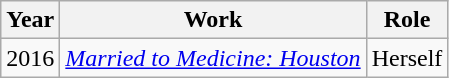<table class="wikitable">
<tr>
<th>Year</th>
<th>Work</th>
<th>Role</th>
</tr>
<tr>
<td>2016</td>
<td><em><a href='#'>Married to Medicine: Houston</a></em></td>
<td>Herself</td>
</tr>
</table>
